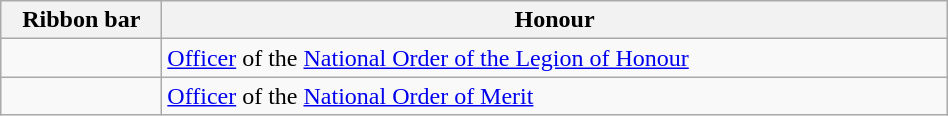<table class="wikitable"  style="width: 50%">
<tr>
<th style="width:100px;">Ribbon bar</th>
<th>Honour</th>
</tr>
<tr>
<td></td>
<td><a href='#'>Officer</a> of the <a href='#'>National Order of the Legion of Honour</a></td>
</tr>
<tr>
<td></td>
<td><a href='#'>Officer</a> of the <a href='#'>National Order of Merit</a></td>
</tr>
</table>
